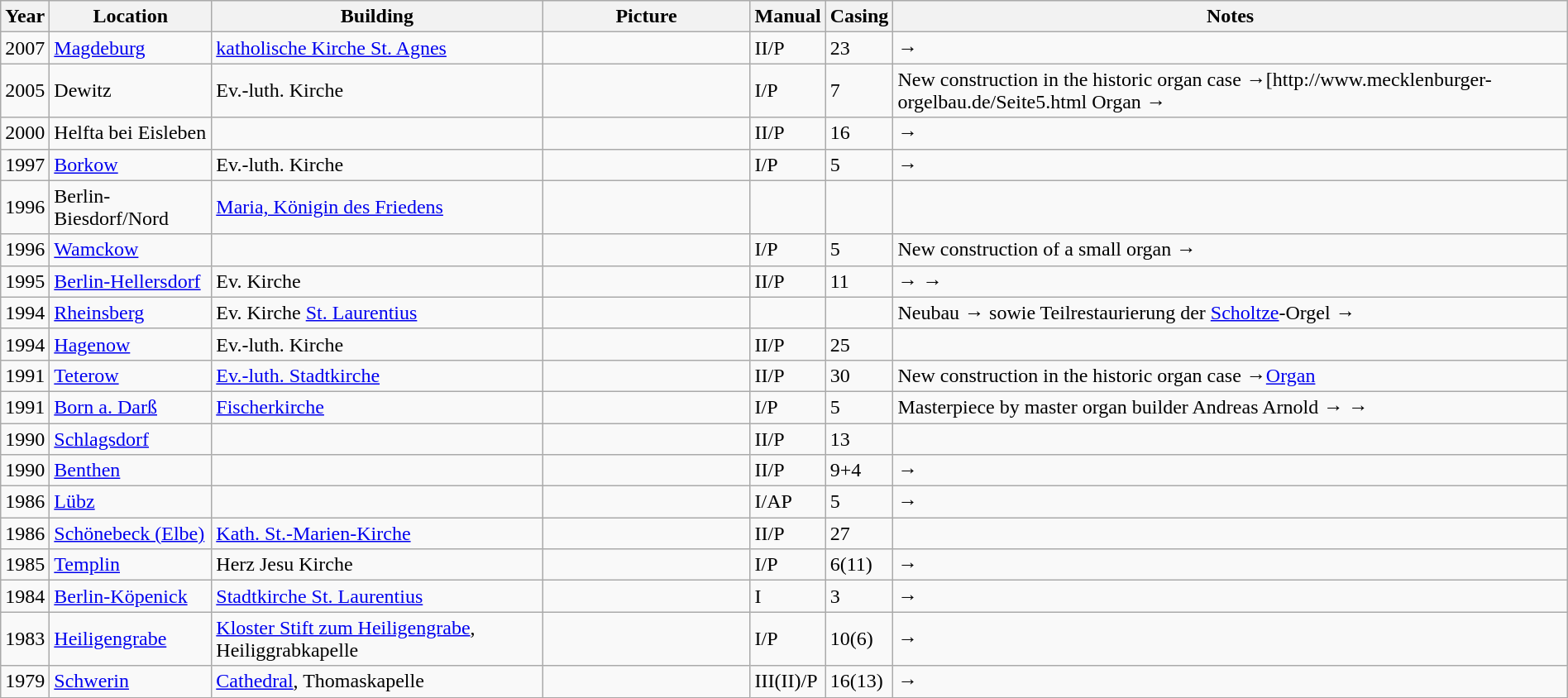<table class="wikitable sortable" width="100%">
<tr class="hintergrundfarbe5">
<th>Year</th>
<th>Location</th>
<th>Building</th>
<th class=unsortable style="width:160px">Picture</th>
<th>Manual</th>
<th>Casing</th>
<th class="unsortable">Notes</th>
</tr>
<tr>
<td>2007</td>
<td><a href='#'>Magdeburg</a></td>
<td><a href='#'>katholische Kirche St. Agnes</a></td>
<td></td>
<td>II/P</td>
<td>23</td>
<td>→</td>
</tr>
<tr>
<td>2005</td>
<td>Dewitz</td>
<td>Ev.-luth. Kirche</td>
<td></td>
<td>I/P</td>
<td>7</td>
<td>New construction in the historic organ case →[http://www.mecklenburger-orgelbau.de/Seite5.html Organ →</td>
</tr>
<tr>
<td>2000</td>
<td>Helfta bei Eisleben</td>
<td></td>
<td></td>
<td>II/P</td>
<td>16</td>
<td>→</td>
</tr>
<tr>
<td>1997</td>
<td><a href='#'>Borkow</a></td>
<td>Ev.-luth. Kirche</td>
<td></td>
<td>I/P</td>
<td>5</td>
<td>→</td>
</tr>
<tr>
<td>1996</td>
<td>Berlin-Biesdorf/Nord</td>
<td><a href='#'>Maria, Königin des Friedens</a></td>
<td></td>
<td></td>
<td></td>
<td></td>
</tr>
<tr>
<td>1996</td>
<td><a href='#'>Wamckow</a></td>
<td></td>
<td></td>
<td>I/P</td>
<td>5</td>
<td>New construction of a small organ →</td>
</tr>
<tr>
<td>1995</td>
<td><a href='#'>Berlin-Hellersdorf</a></td>
<td>Ev. Kirche</td>
<td></td>
<td>II/P</td>
<td>11</td>
<td>→ →</td>
</tr>
<tr>
<td>1994</td>
<td><a href='#'>Rheinsberg</a></td>
<td>Ev. Kirche <a href='#'>St. Laurentius</a></td>
<td></td>
<td></td>
<td></td>
<td>Neubau → sowie Teilrestaurierung der <a href='#'>Scholtze</a>-Orgel →</td>
</tr>
<tr>
<td>1994</td>
<td><a href='#'>Hagenow</a></td>
<td>Ev.-luth. Kirche</td>
<td></td>
<td>II/P</td>
<td>25</td>
<td></td>
</tr>
<tr>
<td>1991</td>
<td><a href='#'>Teterow</a></td>
<td><a href='#'>Ev.-luth. Stadtkirche</a></td>
<td></td>
<td>II/P</td>
<td>30</td>
<td>New construction in the historic organ case →<a href='#'>Organ</a></td>
</tr>
<tr>
<td>1991</td>
<td><a href='#'>Born a. Darß</a></td>
<td><a href='#'>Fischerkirche</a></td>
<td></td>
<td>I/P</td>
<td>5</td>
<td>Masterpiece by master organ builder Andreas Arnold → →</td>
</tr>
<tr>
<td>1990</td>
<td><a href='#'>Schlagsdorf</a></td>
<td></td>
<td></td>
<td>II/P</td>
<td>13</td>
<td></td>
</tr>
<tr>
<td>1990</td>
<td><a href='#'>Benthen</a></td>
<td></td>
<td></td>
<td>II/P</td>
<td>9+4</td>
<td>→</td>
</tr>
<tr>
<td>1986</td>
<td><a href='#'>Lübz</a></td>
<td></td>
<td></td>
<td>I/AP</td>
<td>5</td>
<td>→ </td>
</tr>
<tr>
<td>1986</td>
<td><a href='#'>Schönebeck (Elbe)</a></td>
<td><a href='#'>Kath. St.-Marien-Kirche</a></td>
<td></td>
<td>II/P</td>
<td>27</td>
<td></td>
</tr>
<tr>
<td>1985</td>
<td><a href='#'>Templin</a></td>
<td>Herz Jesu Kirche</td>
<td></td>
<td>I/P</td>
<td>6(11)</td>
<td>→</td>
</tr>
<tr>
<td>1984</td>
<td><a href='#'>Berlin-Köpenick</a></td>
<td><a href='#'>Stadtkirche St. Laurentius</a></td>
<td></td>
<td>I</td>
<td>3</td>
<td>→</td>
</tr>
<tr>
<td>1983</td>
<td><a href='#'>Heiligengrabe</a></td>
<td><a href='#'>Kloster Stift zum Heiligengrabe</a>, Heiliggrabkapelle</td>
<td></td>
<td>I/P</td>
<td>10(6)</td>
<td>→</td>
</tr>
<tr>
<td>1979</td>
<td><a href='#'>Schwerin</a></td>
<td><a href='#'>Cathedral</a>, Thomaskapelle</td>
<td></td>
<td>III(II)/P</td>
<td>16(13)</td>
<td>→</td>
</tr>
</table>
